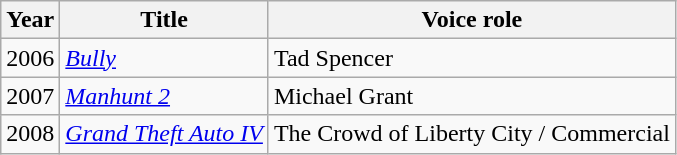<table class="wikitable sortable">
<tr>
<th>Year</th>
<th>Title</th>
<th>Voice role</th>
</tr>
<tr>
<td>2006</td>
<td><em><a href='#'>Bully</a></em></td>
<td>Tad Spencer</td>
</tr>
<tr>
<td>2007</td>
<td><em><a href='#'>Manhunt 2</a></em></td>
<td>Michael Grant</td>
</tr>
<tr>
<td>2008</td>
<td><em><a href='#'>Grand Theft Auto IV</a></em></td>
<td>The Crowd of Liberty City / Commercial</td>
</tr>
</table>
